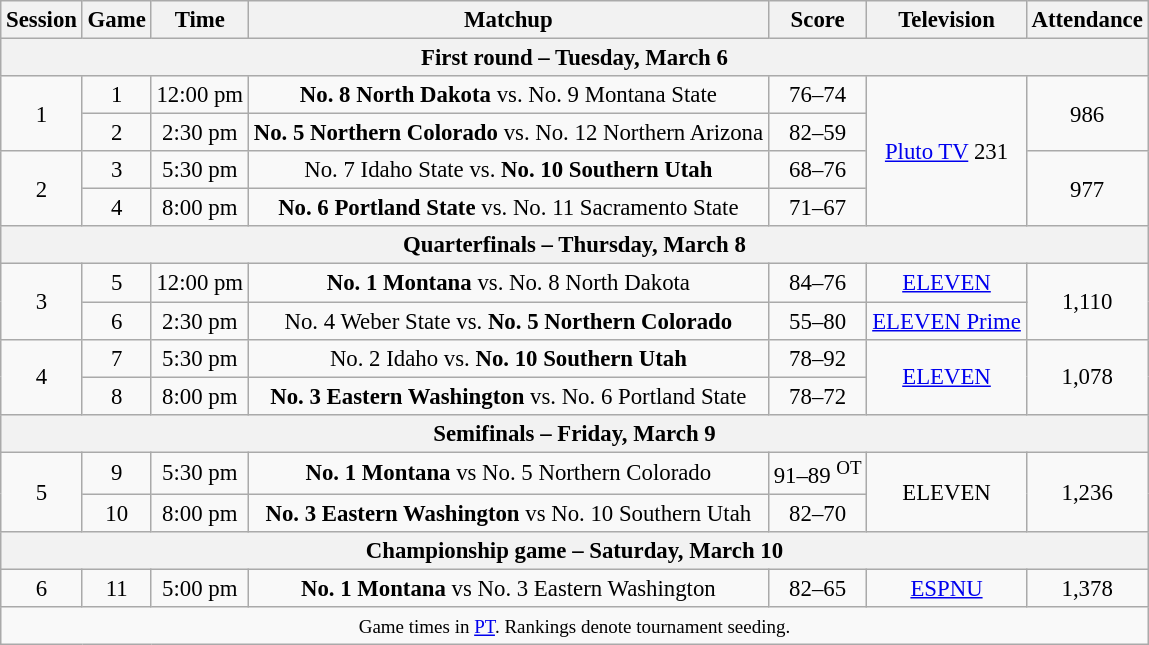<table class="wikitable" style="font-size: 95%; text-align:center">
<tr>
<th>Session</th>
<th>Game</th>
<th>Time</th>
<th>Matchup</th>
<th>Score</th>
<th>Television</th>
<th>Attendance</th>
</tr>
<tr>
<th colspan=7>First round – Tuesday, March 6</th>
</tr>
<tr>
<td rowspan=2>1</td>
<td>1</td>
<td>12:00 pm</td>
<td><strong>No. 8 North Dakota</strong> vs. No. 9 Montana State</td>
<td>76–74</td>
<td rowspan=4><a href='#'>Pluto TV</a> 231</td>
<td rowspan=2>986</td>
</tr>
<tr>
<td>2</td>
<td>2:30 pm</td>
<td><strong>No. 5 Northern Colorado</strong>  vs. No. 12 Northern Arizona</td>
<td>82–59</td>
</tr>
<tr>
<td rowspan=2>2</td>
<td>3</td>
<td>5:30 pm</td>
<td>No. 7 Idaho State vs. <strong>No. 10 Southern Utah</strong></td>
<td>68–76</td>
<td rowspan=2>977</td>
</tr>
<tr>
<td>4</td>
<td>8:00 pm</td>
<td><strong>No. 6 Portland State</strong> vs. No. 11 Sacramento State</td>
<td>71–67</td>
</tr>
<tr>
<th colspan=7>Quarterfinals – Thursday, March 8</th>
</tr>
<tr>
<td rowspan=2>3</td>
<td>5</td>
<td>12:00 pm</td>
<td><strong>No. 1 Montana</strong> vs. No. 8 North Dakota</td>
<td>84–76</td>
<td><a href='#'>ELEVEN</a></td>
<td rowspan=2>1,110</td>
</tr>
<tr>
<td>6</td>
<td>2:30 pm</td>
<td>No. 4 Weber State vs. <strong>No. 5 Northern Colorado</strong></td>
<td>55–80</td>
<td><a href='#'>ELEVEN Prime</a></td>
</tr>
<tr>
<td rowspan=2>4</td>
<td>7</td>
<td>5:30 pm</td>
<td>No. 2 Idaho vs. <strong>No. 10 Southern Utah</strong></td>
<td>78–92</td>
<td rowspan=2><a href='#'>ELEVEN</a></td>
<td rowspan=2>1,078</td>
</tr>
<tr>
<td>8</td>
<td>8:00 pm</td>
<td><strong>No. 3 Eastern Washington</strong> vs. No. 6 Portland State</td>
<td>78–72</td>
</tr>
<tr>
<th colspan=7>Semifinals – Friday, March 9</th>
</tr>
<tr>
<td rowspan=2>5</td>
<td>9</td>
<td>5:30 pm</td>
<td><strong>No. 1 Montana</strong> vs No. 5 Northern Colorado</td>
<td>91–89 <sup>OT</sup></td>
<td rowspan=2>ELEVEN</td>
<td rowspan=2>1,236</td>
</tr>
<tr>
<td>10</td>
<td>8:00 pm</td>
<td><strong>No. 3 Eastern Washington</strong> vs No. 10 Southern Utah</td>
<td>82–70</td>
</tr>
<tr>
<th colspan=7>Championship game – Saturday, March 10</th>
</tr>
<tr>
<td>6</td>
<td>11</td>
<td>5:00 pm</td>
<td><strong>No. 1 Montana</strong> vs No. 3 Eastern Washington</td>
<td>82–65</td>
<td><a href='#'>ESPNU</a></td>
<td>1,378</td>
</tr>
<tr>
<td colspan=7><small>Game times in <a href='#'>PT</a>. Rankings denote tournament seeding.</small></td>
</tr>
</table>
